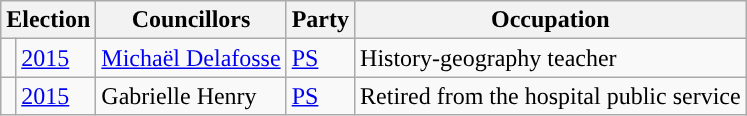<table class="wikitable">
<tr>
<th colspan="2">Election</th>
<th>Councillors</th>
<th>Party</th>
<th>Occupation</th>
</tr>
<tr>
<td style="background-color: "></td>
<td><a href='#'>2015</a></td>
<td><a href='#'>Michaël Delafosse</a></td>
<td><a href='#'>PS</a></td>
<td>History-geography teacher</td>
</tr>
<tr>
<td style="background-color: "></td>
<td><a href='#'>2015</a></td>
<td>Gabrielle Henry</td>
<td><a href='#'>PS</a></td>
<td>Retired from the hospital public service</td>
</tr>
</table>
